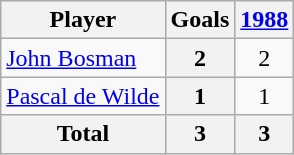<table class="wikitable sortable" style="text-align:center;">
<tr>
<th>Player</th>
<th>Goals</th>
<th><a href='#'>1988</a></th>
</tr>
<tr>
<td align="left"> <a href='#'>John Bosman</a></td>
<th>2</th>
<td>2</td>
</tr>
<tr>
<td align="left"> <a href='#'>Pascal de Wilde</a></td>
<th>1</th>
<td>1</td>
</tr>
<tr class="sortbottom">
<th>Total</th>
<th>3</th>
<th>3</th>
</tr>
</table>
